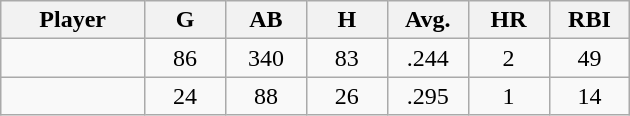<table class="wikitable sortable">
<tr>
<th bgcolor="#DDDDFF" width="16%">Player</th>
<th bgcolor="#DDDDFF" width="9%">G</th>
<th bgcolor="#DDDDFF" width="9%">AB</th>
<th bgcolor="#DDDDFF" width="9%">H</th>
<th bgcolor="#DDDDFF" width="9%">Avg.</th>
<th bgcolor="#DDDDFF" width="9%">HR</th>
<th bgcolor="#DDDDFF" width="9%">RBI</th>
</tr>
<tr align="center">
<td></td>
<td>86</td>
<td>340</td>
<td>83</td>
<td>.244</td>
<td>2</td>
<td>49</td>
</tr>
<tr align="center">
<td></td>
<td>24</td>
<td>88</td>
<td>26</td>
<td>.295</td>
<td>1</td>
<td>14</td>
</tr>
</table>
